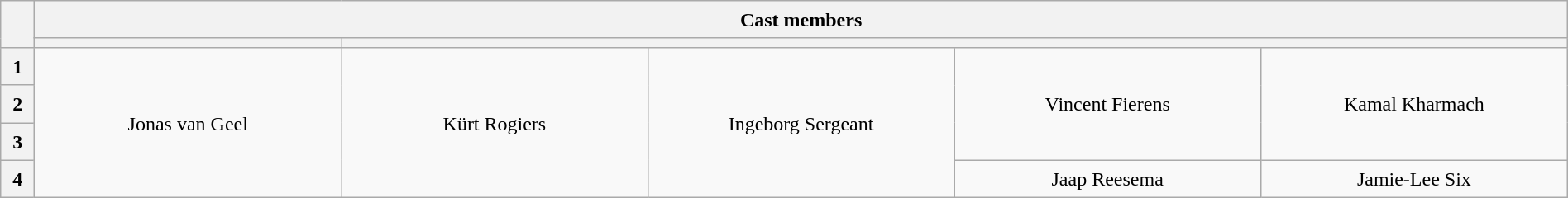<table class="wikitable plainrowheaders" style="width:100%; text-align:center; line-height:23px;">
<tr>
<th rowspan=2 width=1%></th>
<th colspan=5>Cast members </th>
</tr>
<tr>
<th></th>
<th colspan=4></th>
</tr>
<tr>
<th>1</th>
<td rowspan=4 width=10%>Jonas van Geel</td>
<td rowspan=4 width=10%>Kürt Rogiers</td>
<td rowspan=4 width=10%>Ingeborg Sergeant</td>
<td rowspan=3 width=10%>Vincent Fierens</td>
<td rowspan=3 width=10%>Kamal Kharmach</td>
</tr>
<tr>
<th>2</th>
</tr>
<tr>
<th>3</th>
</tr>
<tr>
<th>4</th>
<td width=10%>Jaap Reesema</td>
<td width=10%>Jamie-Lee Six</td>
</tr>
</table>
